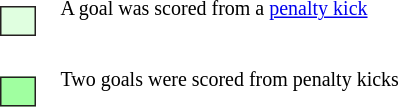<table style="font-size: smaller;">
<tr>
<td><br><table style="padding:0 .6em; height:1.5em; background:#e0ffe0; border:solid 1px #242020; width:1.5em; margin:.25em .9em .25em .25em; vertical-align:top;">
<tr>
<td></td>
</tr>
</table>
</td>
<td>A goal was scored from a <a href='#'>penalty kick</a></td>
</tr>
<tr>
<td><br><table style="padding:0 .6em; height:1.5em; background:#a0ffa0; border:solid 1px #242020; width:1.5em; margin:.25em .9em .25em .25em; vertical-align:top;">
<tr>
<td></td>
</tr>
</table>
</td>
<td>Two goals were scored from penalty kicks</td>
</tr>
</table>
